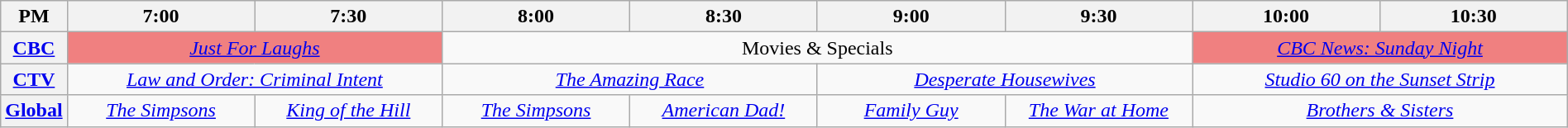<table class="wikitable" width="100%">
<tr>
<th width="4%">PM</th>
<th width="12%">7:00</th>
<th width="12%">7:30</th>
<th width="12%">8:00</th>
<th width="12%">8:30</th>
<th width="12%">9:00</th>
<th width="12%">9:30</th>
<th width="12%">10:00</th>
<th width="12%">10:30</th>
</tr>
<tr align="center">
<th><a href='#'>CBC</a></th>
<td colspan="2" bgcolor="#F08080"><em><a href='#'>Just For Laughs</a></em></td>
<td colspan="4">Movies & Specials</td>
<td colspan="2" bgcolor="#F08080"><em><a href='#'>CBC News: Sunday Night</a></em></td>
</tr>
<tr align="center">
<th><a href='#'>CTV</a></th>
<td colspan="2"><em><a href='#'>Law and Order: Criminal Intent</a></em></td>
<td colspan="2"><em><a href='#'>The Amazing Race</a></em></td>
<td colspan="2"><em><a href='#'>Desperate Housewives</a></em></td>
<td colspan="2"><em><a href='#'>Studio 60 on the Sunset Strip</a></em></td>
</tr>
<tr align="center">
<th><a href='#'>Global</a></th>
<td colspan="1" align=center><em><a href='#'>The Simpsons</a></em></td>
<td colspan="1" align=center><em><a href='#'>King of the Hill</a></em></td>
<td colspan="1" align=center><em><a href='#'>The Simpsons</a></em></td>
<td colspan="1" align=center><em><a href='#'>American Dad!</a></em></td>
<td colspan="1" align=center><em><a href='#'>Family Guy</a></em></td>
<td colspan="1" align=center><em><a href='#'>The War at Home</a></em></td>
<td colspan="2" align=center><em><a href='#'>Brothers & Sisters</a></em></td>
</tr>
</table>
